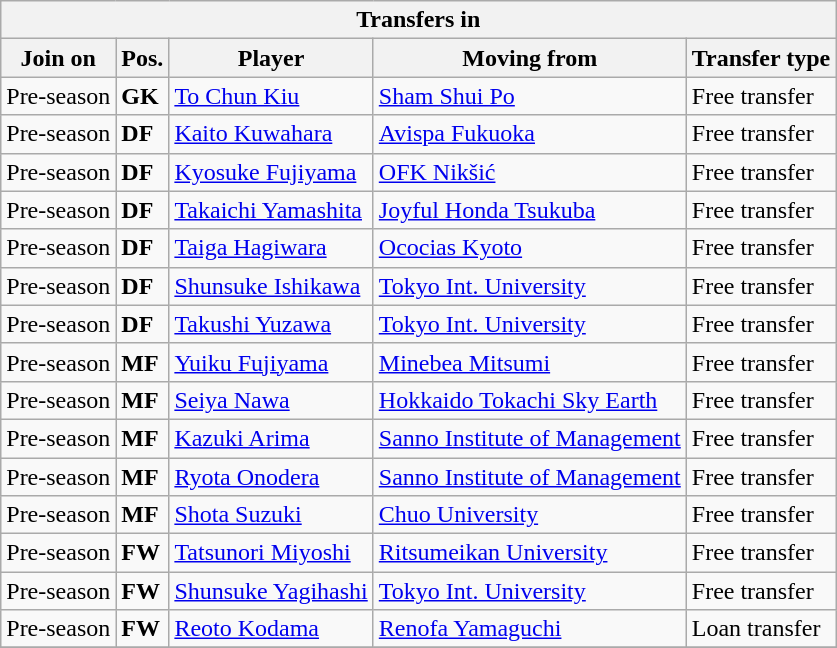<table class="wikitable sortable" style=“text-align:left;>
<tr>
<th colspan="5">Transfers in</th>
</tr>
<tr>
<th>Join on</th>
<th>Pos.</th>
<th>Player</th>
<th>Moving from</th>
<th>Transfer type</th>
</tr>
<tr>
<td>Pre-season</td>
<td><strong>GK</strong></td>
<td> <a href='#'>To Chun Kiu</a></td>
<td> <a href='#'>Sham Shui Po</a></td>
<td>Free transfer</td>
</tr>
<tr>
<td>Pre-season</td>
<td><strong>DF</strong></td>
<td> <a href='#'>Kaito Kuwahara</a></td>
<td> <a href='#'>Avispa Fukuoka</a></td>
<td>Free transfer</td>
</tr>
<tr>
<td>Pre-season</td>
<td><strong>DF</strong></td>
<td> <a href='#'>Kyosuke Fujiyama</a></td>
<td> <a href='#'>OFK Nikšić</a></td>
<td>Free transfer</td>
</tr>
<tr>
<td>Pre-season</td>
<td><strong>DF</strong></td>
<td> <a href='#'>Takaichi Yamashita</a></td>
<td> <a href='#'>Joyful Honda Tsukuba</a></td>
<td>Free transfer</td>
</tr>
<tr>
<td>Pre-season</td>
<td><strong>DF</strong></td>
<td> <a href='#'>Taiga Hagiwara</a></td>
<td> <a href='#'>Ococias Kyoto</a></td>
<td>Free transfer</td>
</tr>
<tr>
<td>Pre-season</td>
<td><strong>DF</strong></td>
<td> <a href='#'>Shunsuke Ishikawa</a></td>
<td> <a href='#'>Tokyo Int. University</a></td>
<td>Free transfer</td>
</tr>
<tr>
<td>Pre-season</td>
<td><strong>DF</strong></td>
<td> <a href='#'>Takushi Yuzawa</a></td>
<td> <a href='#'>Tokyo Int. University</a></td>
<td>Free transfer</td>
</tr>
<tr>
<td>Pre-season</td>
<td><strong>MF</strong></td>
<td> <a href='#'>Yuiku Fujiyama</a></td>
<td> <a href='#'>Minebea Mitsumi</a></td>
<td>Free transfer</td>
</tr>
<tr>
<td>Pre-season</td>
<td><strong>MF</strong></td>
<td> <a href='#'>Seiya Nawa</a></td>
<td> <a href='#'>Hokkaido Tokachi Sky Earth</a></td>
<td>Free transfer</td>
</tr>
<tr>
<td>Pre-season</td>
<td><strong>MF</strong></td>
<td> <a href='#'>Kazuki Arima</a></td>
<td> <a href='#'>Sanno Institute of Management</a></td>
<td>Free transfer</td>
</tr>
<tr>
<td>Pre-season</td>
<td><strong>MF</strong></td>
<td> <a href='#'>Ryota Onodera</a></td>
<td> <a href='#'>Sanno Institute of Management</a></td>
<td>Free transfer</td>
</tr>
<tr>
<td>Pre-season</td>
<td><strong>MF</strong></td>
<td> <a href='#'>Shota Suzuki</a></td>
<td> <a href='#'>Chuo University</a></td>
<td>Free transfer</td>
</tr>
<tr>
<td>Pre-season</td>
<td><strong>FW</strong></td>
<td> <a href='#'>Tatsunori Miyoshi</a></td>
<td> <a href='#'>Ritsumeikan University</a></td>
<td>Free transfer</td>
</tr>
<tr>
<td>Pre-season</td>
<td><strong>FW</strong></td>
<td> <a href='#'>Shunsuke Yagihashi</a></td>
<td> <a href='#'>Tokyo Int. University</a></td>
<td>Free transfer</td>
</tr>
<tr>
<td>Pre-season</td>
<td><strong>FW</strong></td>
<td> <a href='#'>Reoto Kodama</a></td>
<td> <a href='#'>Renofa Yamaguchi</a></td>
<td>Loan transfer</td>
</tr>
<tr>
</tr>
</table>
